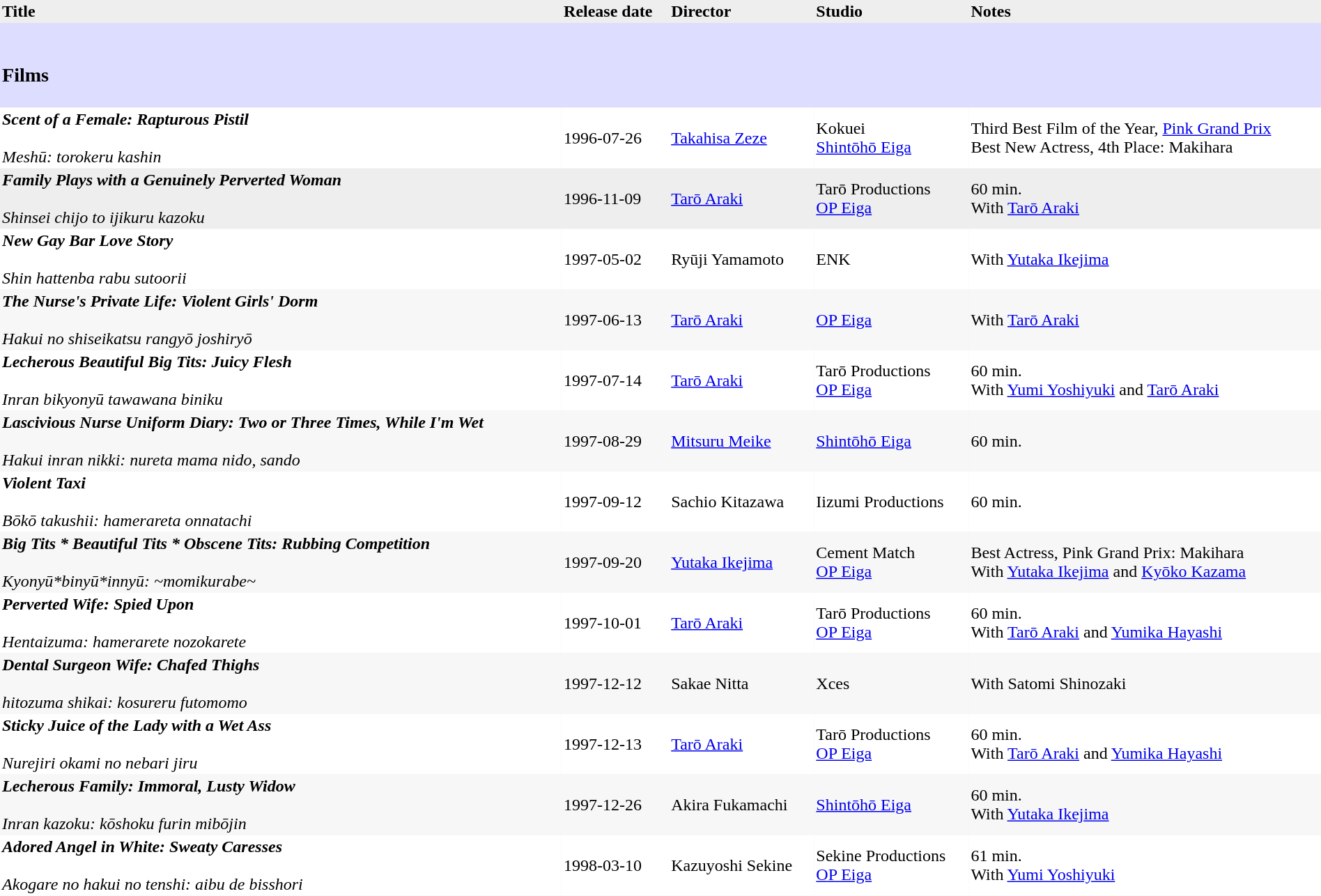<table cellpadding=2 style="width:100%; text-align:left; border-width:0px; border-collapse:collapse; background:#eee;">
<tr>
<th>Title</th>
<th>Release date</th>
<th>Director</th>
<th>Studio</th>
<th>Notes</th>
</tr>
<tr>
<td colspan=6 style=background-color:#ddf;><br><h3>Films</h3></td>
</tr>
<tr style=background:#fff;>
<td><strong><em>Scent of a Female: Rapturous Pistil</em></strong><br><br><em>Meshū: torokeru kashin</em></td>
<td>1996-07-26</td>
<td><a href='#'>Takahisa Zeze</a></td>
<td>Kokuei<br><a href='#'>Shintōhō Eiga</a></td>
<td>Third Best Film of the Year, <a href='#'>Pink Grand Prix</a><br>Best New Actress, 4th Place: Makihara</td>
</tr>
<tr>
<td><strong><em>Family Plays with a Genuinely Perverted Woman</em></strong><br><br><em>Shinsei chijo to ijikuru kazoku</em></td>
<td>1996-11-09</td>
<td><a href='#'>Tarō Araki</a></td>
<td>Tarō Productions<br><a href='#'>OP Eiga</a></td>
<td>60 min.<br>With <a href='#'>Tarō Araki</a></td>
</tr>
<tr style=background:#fff;>
<td><strong><em>New Gay Bar Love Story</em></strong><br><br><em>Shin hattenba rabu sutoorii</em></td>
<td>1997-05-02</td>
<td>Ryūji Yamamoto</td>
<td>ENK</td>
<td>With <a href='#'>Yutaka Ikejima</a></td>
</tr>
<tr style=background:#f7f7f7;>
<td><strong><em>The Nurse's Private Life: Violent Girls' Dorm</em></strong><br><br><em>Hakui no shiseikatsu rangyō joshiryō</em></td>
<td>1997-06-13</td>
<td><a href='#'>Tarō Araki</a></td>
<td><a href='#'>OP Eiga</a></td>
<td>With <a href='#'>Tarō Araki</a></td>
</tr>
<tr style=background:#fff;>
<td><strong><em>Lecherous Beautiful Big Tits: Juicy Flesh</em></strong><br><br><em>Inran bikyonyū tawawana biniku</em></td>
<td>1997-07-14</td>
<td><a href='#'>Tarō Araki</a></td>
<td>Tarō Productions<br><a href='#'>OP Eiga</a></td>
<td>60 min.<br>With <a href='#'>Yumi Yoshiyuki</a> and <a href='#'>Tarō Araki</a></td>
</tr>
<tr style=background:#f7f7f7;>
<td><strong><em>Lascivious Nurse Uniform Diary: Two or Three Times, While I'm Wet</em></strong><br><br><em>Hakui inran nikki: nureta mama nido, sando</em></td>
<td>1997-08-29</td>
<td><a href='#'>Mitsuru Meike</a></td>
<td><a href='#'>Shintōhō Eiga</a></td>
<td>60 min.</td>
</tr>
<tr style=background:#fff;>
<td><strong><em>Violent Taxi</em></strong><br><br><em>Bōkō takushii: hamerareta onnatachi</em></td>
<td>1997-09-12</td>
<td>Sachio Kitazawa</td>
<td>Iizumi Productions</td>
<td>60 min.</td>
</tr>
<tr style=background:#f7f7f7;>
<td><strong><em>Big Tits * Beautiful Tits * Obscene Tits: Rubbing Competition</em></strong><br><br><em>Kyonyū*binyū*innyū: ~momikurabe~</em></td>
<td>1997-09-20</td>
<td><a href='#'>Yutaka Ikejima</a></td>
<td>Cement Match<br><a href='#'>OP Eiga</a></td>
<td>Best Actress, Pink Grand Prix: Makihara<br>With <a href='#'>Yutaka Ikejima</a> and <a href='#'>Kyōko Kazama</a></td>
</tr>
<tr style=background:#fff;>
<td><strong><em>Perverted Wife: Spied Upon</em></strong><br><br><em>Hentaizuma: hamerarete nozokarete</em></td>
<td>1997-10-01</td>
<td><a href='#'>Tarō Araki</a></td>
<td>Tarō Productions<br><a href='#'>OP Eiga</a></td>
<td>60 min.<br>With <a href='#'>Tarō Araki</a> and <a href='#'>Yumika Hayashi</a></td>
</tr>
<tr style=background:#f7f7f7;>
<td><strong><em>Dental Surgeon Wife: Chafed Thighs</em></strong><br><br><em>hitozuma shikai: kosureru futomomo</em></td>
<td>1997-12-12</td>
<td>Sakae Nitta</td>
<td>Xces</td>
<td>With Satomi Shinozaki</td>
</tr>
<tr style=background:#fff;>
<td><strong><em>Sticky Juice of the Lady with a Wet Ass</em></strong><br><br><em>Nurejiri okami no nebari jiru</em></td>
<td>1997-12-13</td>
<td><a href='#'>Tarō Araki</a></td>
<td>Tarō Productions<br><a href='#'>OP Eiga</a></td>
<td>60 min.<br>With <a href='#'>Tarō Araki</a> and <a href='#'>Yumika Hayashi</a></td>
</tr>
<tr style=background:#f7f7f7;>
<td><strong><em>Lecherous Family: Immoral, Lusty Widow</em></strong><br><br><em>Inran kazoku: kōshoku furin mibōjin</em></td>
<td>1997-12-26</td>
<td>Akira Fukamachi</td>
<td><a href='#'>Shintōhō Eiga</a></td>
<td>60 min.<br>With <a href='#'>Yutaka Ikejima</a></td>
</tr>
<tr style=background:#fff;>
<td><strong><em>Adored Angel in White: Sweaty Caresses</em></strong><br><br><em>Akogare no hakui no tenshi: aibu de bisshori</em></td>
<td>1998-03-10</td>
<td>Kazuyoshi Sekine</td>
<td>Sekine Productions<br><a href='#'>OP Eiga</a></td>
<td>61 min.<br>With <a href='#'>Yumi Yoshiyuki</a></td>
</tr>
</table>
